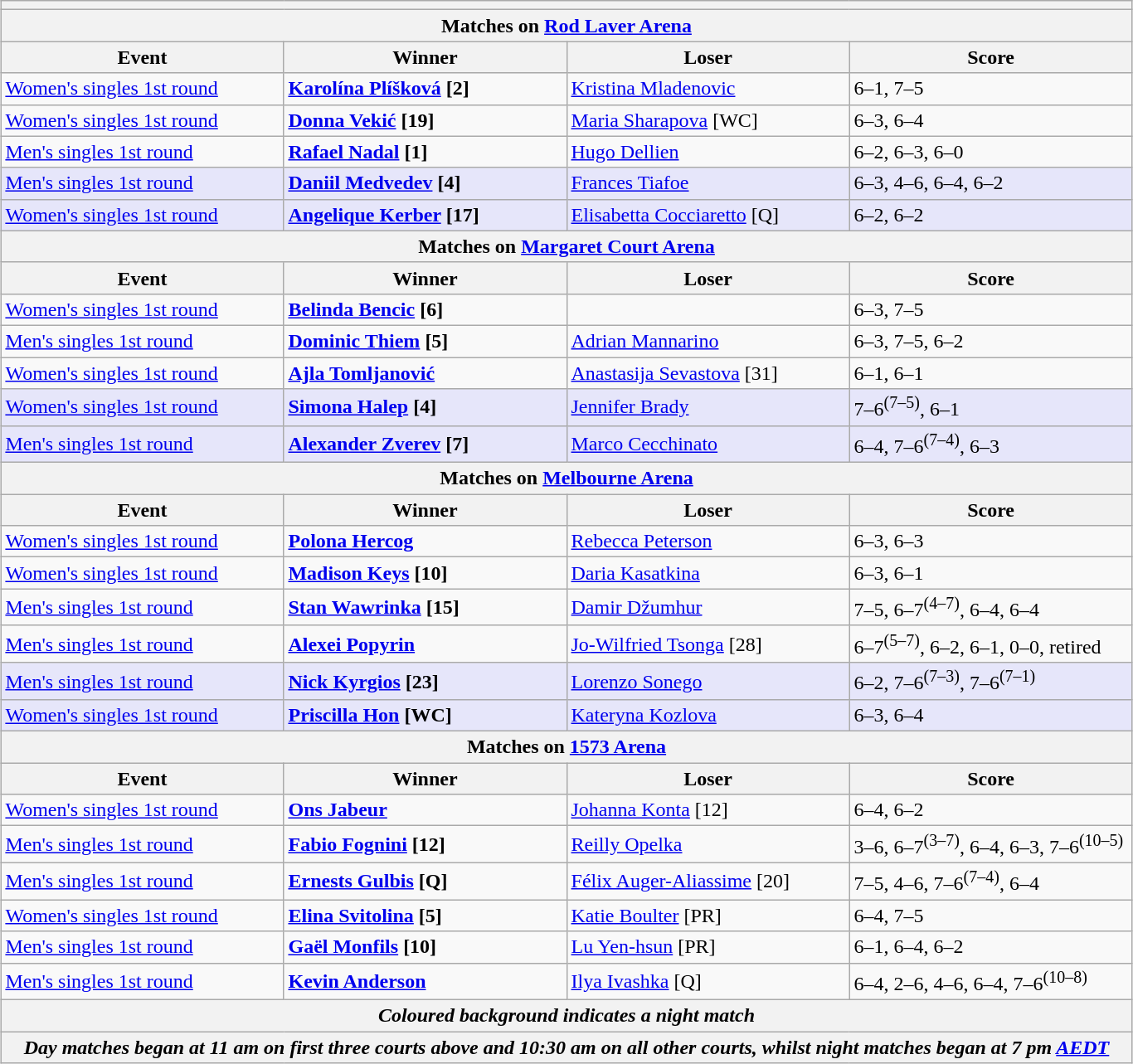<table class="wikitable collapsible uncollapsed"  style="margin:auto;">
<tr>
<th colspan=4></th>
</tr>
<tr>
<th colspan=4><strong>Matches on <a href='#'>Rod Laver Arena</a></strong></th>
</tr>
<tr>
<th style="width:220px;">Event</th>
<th style="width:220px;">Winner</th>
<th style="width:220px;">Loser</th>
<th style="width:220px;">Score</th>
</tr>
<tr>
<td><a href='#'>Women's singles 1st round</a></td>
<td><strong> <a href='#'>Karolína Plíšková</a> [2]</strong></td>
<td> <a href='#'>Kristina Mladenovic</a></td>
<td>6–1, 7–5</td>
</tr>
<tr>
<td><a href='#'>Women's singles 1st round</a></td>
<td><strong> <a href='#'>Donna Vekić</a> [19]</strong></td>
<td> <a href='#'>Maria Sharapova</a> [WC]</td>
<td>6–3, 6–4</td>
</tr>
<tr>
<td><a href='#'>Men's singles 1st round</a></td>
<td><strong> <a href='#'>Rafael Nadal</a> [1]</strong></td>
<td> <a href='#'>Hugo Dellien</a></td>
<td>6–2, 6–3, 6–0</td>
</tr>
<tr bgcolor=lavender>
<td><a href='#'>Men's singles 1st round</a></td>
<td><strong> <a href='#'>Daniil Medvedev</a> [4]</strong></td>
<td> <a href='#'>Frances Tiafoe</a></td>
<td>6–3, 4–6, 6–4, 6–2</td>
</tr>
<tr bgcolor=lavender>
<td><a href='#'>Women's singles 1st round</a></td>
<td><strong> <a href='#'>Angelique Kerber</a> [17]</strong></td>
<td> <a href='#'>Elisabetta Cocciaretto</a> [Q]</td>
<td>6–2, 6–2</td>
</tr>
<tr>
<th colspan=4><strong>Matches on <a href='#'>Margaret Court Arena</a></strong></th>
</tr>
<tr>
<th style="width:220px;">Event</th>
<th style="width:220px;">Winner</th>
<th style="width:220px;">Loser</th>
<th style="width:220px;">Score</th>
</tr>
<tr>
<td><a href='#'>Women's singles 1st round</a></td>
<td><strong> <a href='#'>Belinda Bencic</a> [6]</strong></td>
<td></td>
<td>6–3, 7–5</td>
</tr>
<tr>
<td><a href='#'>Men's singles 1st round</a></td>
<td><strong> <a href='#'>Dominic Thiem</a> [5]</strong></td>
<td> <a href='#'>Adrian Mannarino</a></td>
<td>6–3, 7–5, 6–2</td>
</tr>
<tr>
<td><a href='#'>Women's singles 1st round</a></td>
<td><strong> <a href='#'>Ajla Tomljanović</a></strong></td>
<td> <a href='#'>Anastasija Sevastova</a> [31]</td>
<td>6–1, 6–1</td>
</tr>
<tr bgcolor=lavender>
<td><a href='#'>Women's singles 1st round</a></td>
<td><strong> <a href='#'>Simona Halep</a> [4]</strong></td>
<td> <a href='#'>Jennifer Brady</a></td>
<td>7–6<sup>(7–5)</sup>, 6–1</td>
</tr>
<tr bgcolor=lavender>
<td><a href='#'>Men's singles 1st round</a></td>
<td><strong> <a href='#'>Alexander Zverev</a> [7]</strong></td>
<td> <a href='#'>Marco Cecchinato</a></td>
<td>6–4, 7–6<sup>(7–4)</sup>, 6–3</td>
</tr>
<tr>
<th colspan=4><strong>Matches on <a href='#'>Melbourne Arena</a></strong></th>
</tr>
<tr>
<th style="width:220px;">Event</th>
<th style="width:220px;">Winner</th>
<th style="width:220px;">Loser</th>
<th style="width:220px;">Score</th>
</tr>
<tr>
<td><a href='#'>Women's singles 1st round</a></td>
<td><strong> <a href='#'>Polona Hercog</a></strong></td>
<td> <a href='#'>Rebecca Peterson</a></td>
<td>6–3, 6–3</td>
</tr>
<tr>
<td><a href='#'>Women's singles 1st round</a></td>
<td><strong> <a href='#'>Madison Keys</a> [10]</strong></td>
<td> <a href='#'>Daria Kasatkina</a></td>
<td>6–3, 6–1</td>
</tr>
<tr>
<td><a href='#'>Men's singles 1st round</a></td>
<td><strong> <a href='#'>Stan Wawrinka</a> [15]</strong></td>
<td> <a href='#'>Damir Džumhur</a></td>
<td>7–5, 6–7<sup>(4–7)</sup>, 6–4, 6–4</td>
</tr>
<tr>
<td><a href='#'>Men's singles 1st round</a></td>
<td><strong> <a href='#'>Alexei Popyrin</a></strong></td>
<td> <a href='#'>Jo-Wilfried Tsonga</a> [28]</td>
<td>6–7<sup>(5–7)</sup>, 6–2, 6–1, 0–0, retired</td>
</tr>
<tr bgcolor=lavender>
<td><a href='#'>Men's singles 1st round</a></td>
<td><strong> <a href='#'>Nick Kyrgios</a> [23]</strong></td>
<td> <a href='#'>Lorenzo Sonego</a></td>
<td>6–2, 7–6<sup>(7–3)</sup>, 7–6<sup>(7–1)</sup></td>
</tr>
<tr bgcolor=lavender>
<td><a href='#'>Women's singles 1st round</a></td>
<td><strong> <a href='#'>Priscilla Hon</a> [WC]</strong></td>
<td> <a href='#'>Kateryna Kozlova</a></td>
<td>6–3, 6–4</td>
</tr>
<tr>
<th colspan=4><strong>Matches on <a href='#'>1573 Arena</a></strong></th>
</tr>
<tr>
<th style="width:220px;">Event</th>
<th style="width:220px;">Winner</th>
<th style="width:220px;">Loser</th>
<th style="width:220px;">Score</th>
</tr>
<tr>
<td><a href='#'>Women's singles 1st round</a></td>
<td><strong> <a href='#'>Ons Jabeur</a></strong></td>
<td> <a href='#'>Johanna Konta</a> [12]</td>
<td>6–4, 6–2</td>
</tr>
<tr>
<td><a href='#'>Men's singles 1st round</a></td>
<td><strong> <a href='#'>Fabio Fognini</a> [12]</strong></td>
<td> <a href='#'>Reilly Opelka</a></td>
<td>3–6, 6–7<sup>(3–7)</sup>, 6–4, 6–3, 7–6<sup>(10–5)</sup></td>
</tr>
<tr>
<td><a href='#'>Men's singles 1st round</a></td>
<td><strong> <a href='#'>Ernests Gulbis</a> [Q]</strong></td>
<td> <a href='#'>Félix Auger-Aliassime</a> [20]</td>
<td>7–5, 4–6, 7–6<sup>(7–4)</sup>, 6–4</td>
</tr>
<tr>
<td><a href='#'>Women's singles 1st round</a></td>
<td><strong> <a href='#'>Elina Svitolina</a> [5]</strong></td>
<td> <a href='#'>Katie Boulter</a> [PR]</td>
<td>6–4, 7–5</td>
</tr>
<tr>
<td><a href='#'>Men's singles 1st round</a></td>
<td><strong> <a href='#'>Gaël Monfils</a> [10]</strong></td>
<td> <a href='#'>Lu Yen-hsun</a> [PR]</td>
<td>6–1, 6–4, 6–2</td>
</tr>
<tr>
<td><a href='#'>Men's singles 1st round</a></td>
<td><strong> <a href='#'>Kevin Anderson</a></strong></td>
<td> <a href='#'>Ilya Ivashka</a> [Q]</td>
<td>6–4, 2–6, 4–6, 6–4, 7–6<sup>(10–8)</sup></td>
</tr>
<tr>
<th colspan=4><em>Coloured background indicates a night match</em></th>
</tr>
<tr>
<th colspan=4><em>Day matches began at 11 am on first three courts above and 10:30 am on all other courts, whilst night matches began at 7 pm <a href='#'>AEDT</a></em></th>
</tr>
</table>
